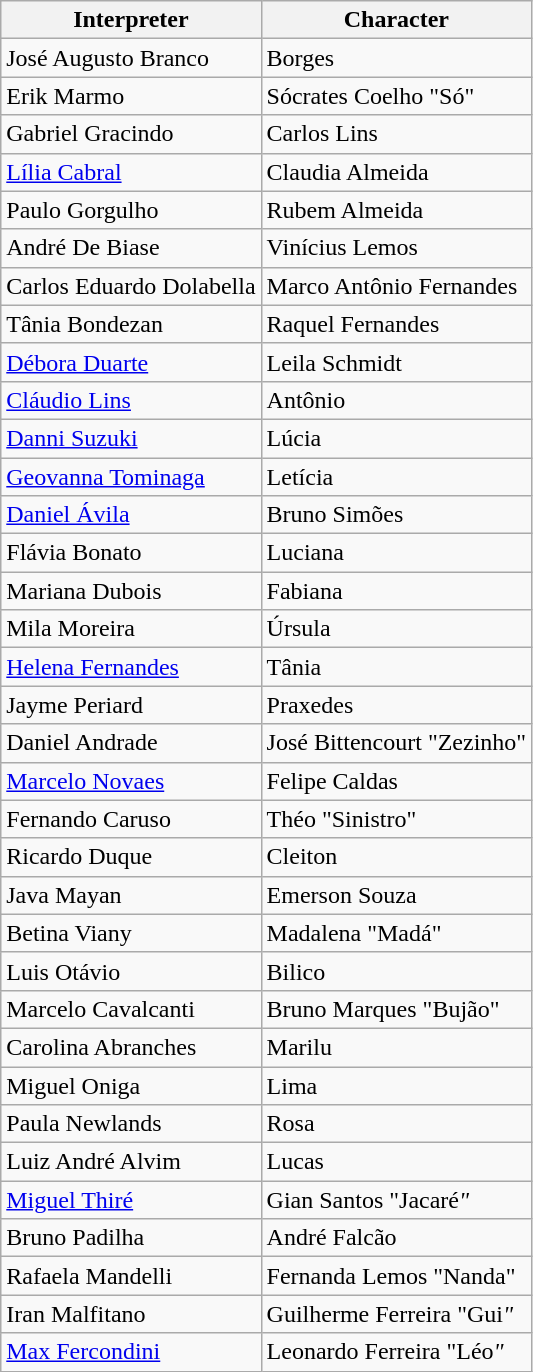<table class="wikitable">
<tr>
<th>Interpreter</th>
<th>Character</th>
</tr>
<tr>
<td>José Augusto Branco</td>
<td>Borges</td>
</tr>
<tr>
<td>Erik Marmo</td>
<td>Sócrates Coelho "Só"</td>
</tr>
<tr>
<td>Gabriel Gracindo</td>
<td>Carlos Lins</td>
</tr>
<tr>
<td><a href='#'>Lília Cabral</a></td>
<td>Claudia Almeida</td>
</tr>
<tr>
<td>Paulo Gorgulho</td>
<td>Rubem Almeida</td>
</tr>
<tr>
<td>André De Biase</td>
<td>Vinícius Lemos</td>
</tr>
<tr>
<td>Carlos Eduardo Dolabella</td>
<td>Marco Antônio Fernandes</td>
</tr>
<tr>
<td>Tânia Bondezan</td>
<td>Raquel Fernandes</td>
</tr>
<tr>
<td><a href='#'>Débora Duarte</a></td>
<td>Leila Schmidt</td>
</tr>
<tr>
<td><a href='#'>Cláudio Lins</a></td>
<td>Antônio</td>
</tr>
<tr>
<td><a href='#'>Danni Suzuki</a></td>
<td>Lúcia</td>
</tr>
<tr>
<td><a href='#'>Geovanna Tominaga</a></td>
<td>Letícia</td>
</tr>
<tr>
<td><a href='#'>Daniel Ávila</a></td>
<td>Bruno Simões</td>
</tr>
<tr>
<td>Flávia Bonato</td>
<td>Luciana</td>
</tr>
<tr>
<td>Mariana Dubois</td>
<td>Fabiana</td>
</tr>
<tr>
<td>Mila Moreira</td>
<td>Úrsula</td>
</tr>
<tr>
<td><a href='#'>Helena Fernandes</a></td>
<td>Tânia</td>
</tr>
<tr>
<td>Jayme Periard</td>
<td>Praxedes</td>
</tr>
<tr>
<td>Daniel Andrade</td>
<td>José Bittencourt "Zezinho"</td>
</tr>
<tr>
<td><a href='#'>Marcelo Novaes</a></td>
<td>Felipe Caldas</td>
</tr>
<tr>
<td>Fernando Caruso</td>
<td>Théo "Sinistro"</td>
</tr>
<tr>
<td>Ricardo Duque</td>
<td>Cleiton</td>
</tr>
<tr>
<td>Java Mayan</td>
<td>Emerson Souza</td>
</tr>
<tr>
<td>Betina Viany</td>
<td>Madalena "Madá"</td>
</tr>
<tr>
<td>Luis Otávio</td>
<td>Bilico</td>
</tr>
<tr>
<td>Marcelo Cavalcanti</td>
<td>Bruno Marques "Bujão"</td>
</tr>
<tr>
<td>Carolina Abranches</td>
<td>Marilu</td>
</tr>
<tr>
<td>Miguel Oniga</td>
<td>Lima</td>
</tr>
<tr>
<td>Paula Newlands</td>
<td>Rosa</td>
</tr>
<tr>
<td>Luiz André Alvim</td>
<td>Lucas</td>
</tr>
<tr>
<td><a href='#'>Miguel Thiré</a></td>
<td>Gian Santos "Jacaré<em>"</em></td>
</tr>
<tr>
<td>Bruno Padilha</td>
<td>André Falcão</td>
</tr>
<tr>
<td>Rafaela Mandelli</td>
<td>Fernanda Lemos "Nanda"</td>
</tr>
<tr>
<td>Iran Malfitano</td>
<td>Guilherme Ferreira "Gui<em>"</em></td>
</tr>
<tr>
<td><a href='#'>Max Fercondini</a></td>
<td>Leonardo Ferreira "Léo<em>"</em></td>
</tr>
</table>
